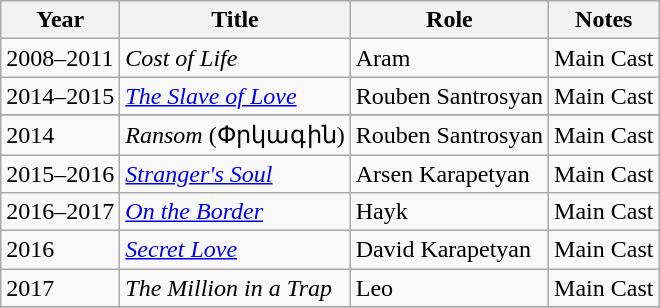<table class="wikitable sortable plainrowheaders">
<tr>
<th>Year</th>
<th>Title</th>
<th>Role</th>
<th class="unsortable">Notes</th>
</tr>
<tr>
<td>2008–2011</td>
<td><em>Cost of Life</em></td>
<td>Aram</td>
<td>Main Cast</td>
</tr>
<tr>
<td>2014–2015</td>
<td><em><a href='#'>The Slave of Love</a></em></td>
<td>Rouben Santrosyan</td>
<td>Main Cast</td>
</tr>
<tr>
</tr>
<tr>
<td>2014</td>
<td><em>Ransom</em> (Փրկագին)</td>
<td>Rouben Santrosyan</td>
<td>Main Cast</td>
</tr>
<tr>
<td>2015–2016</td>
<td><em><a href='#'>Stranger's Soul</a></em></td>
<td>Arsen Karapetyan</td>
<td>Main Cast</td>
</tr>
<tr>
<td>2016–2017</td>
<td><em><a href='#'>On the Border</a></em></td>
<td>Hayk</td>
<td>Main Cast</td>
</tr>
<tr>
<td>2016</td>
<td><em><a href='#'>Secret Love</a></em></td>
<td>David Karapetyan</td>
<td>Main Cast</td>
</tr>
<tr>
<td>2017</td>
<td><em>The Million in a Trap</em></td>
<td>Leo</td>
<td>Main Cast</td>
</tr>
<tr>
</tr>
</table>
